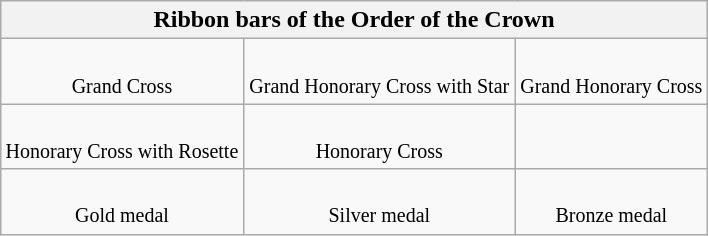<table class="wikitable" style="margin:1em auto;">
<tr>
<th colspan=3>Ribbon bars of the Order of the Crown</th>
</tr>
<tr align=center>
<td><br><small> Grand Cross</small></td>
<td><br><small>Grand Honorary Cross with Star</small></td>
<td><br><small>Grand Honorary Cross</small></td>
</tr>
<tr align=center>
<td><br><small>Honorary Cross with Rosette</small></td>
<td><br><small>Honorary Cross</small></td>
<td></td>
</tr>
<tr align=center>
<td><br><small>Gold medal</small></td>
<td><br><small>Silver medal</small></td>
<td><br><small>Bronze medal</small></td>
</tr>
</table>
